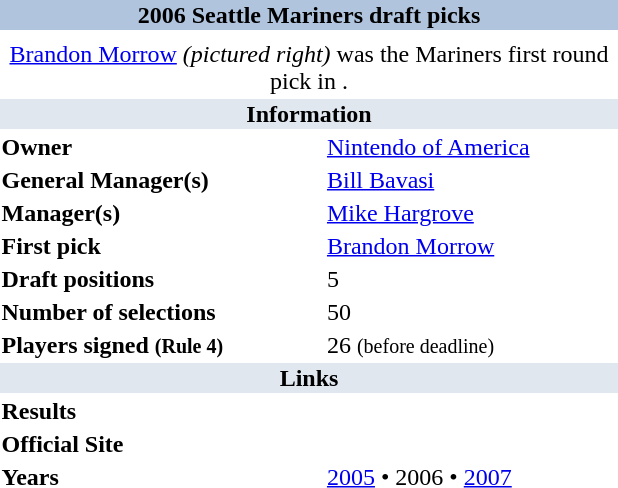<table class="toccolours" style="float: right; clear: right; margin: 0 0 1em 1em; width: 26em;">
<tr style="text-align:center;">
<th colspan="2" style="text-align: center; background-color: LightSteelBlue;">2006 Seattle Mariners draft picks</th>
</tr>
<tr>
<td colspan="2" style="text-align: center"></td>
</tr>
<tr>
<td colspan="2" style="text-align: center"><a href='#'>Brandon Morrow</a> <em>(pictured right)</em> was the Mariners first round pick in .</td>
</tr>
<tr>
<th style="background: #E0E7EF;" colspan="2">Information</th>
</tr>
<tr>
<td><strong>Owner</strong></td>
<td><a href='#'>Nintendo of America</a></td>
</tr>
<tr>
<td style="vertical-align: top;"><strong>General Manager(s)</strong></td>
<td><a href='#'>Bill Bavasi</a></td>
</tr>
<tr>
<td style="vertical-align: top;"><strong>Manager(s)</strong></td>
<td><a href='#'>Mike Hargrove</a></td>
</tr>
<tr>
<td style="vertical-align: top;"><strong>First pick</strong></td>
<td><a href='#'>Brandon Morrow</a></td>
</tr>
<tr>
<td style="vertical-align: top;"><strong>Draft positions</strong></td>
<td>5</td>
</tr>
<tr>
<td style="vertical-align: middle;"><strong>Number of selections</strong></td>
<td>50</td>
</tr>
<tr>
<td style="vertical-align: top;"><strong>Players signed <small>(Rule 4)</small></strong></td>
<td>26 <small>(before deadline)</small></td>
</tr>
<tr>
<th style="background: #E0E7EF;" colspan="2">Links</th>
</tr>
<tr>
<td style="vertical-align: top;"><strong>Results</strong></td>
<td></td>
</tr>
<tr>
<td style="vertical-align: top;"><strong>Official Site</strong></td>
<td></td>
</tr>
<tr>
<td style="vertical-align: top;"><strong>Years</strong></td>
<td><a href='#'>2005</a> • 2006 • <a href='#'>2007</a></td>
</tr>
</table>
